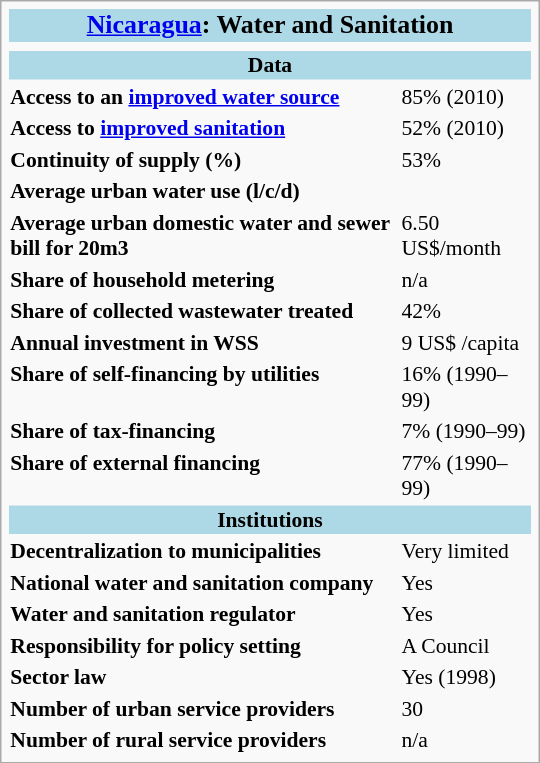<table style="width: 25em; font-size: 90%; text-align: left;" class="infobox">
<tr>
<th style="text-align:center; background:lightblue;" colspan="2"><big><a href='#'>Nicaragua</a>: Water and Sanitation</big></th>
</tr>
<tr>
<th style="text-align:center;" colspan="3"></th>
</tr>
<tr>
<th style="text-align:center; background:lightblue;" colspan="3">Data</th>
</tr>
<tr>
<th style="text-align:left; vertical-align:top;">Access to an <a href='#'>improved water source</a></th>
<td valign="top">85% (2010) </td>
</tr>
<tr>
<th style="text-align:left; vertical-align:top;">Access to <a href='#'>improved sanitation</a></th>
<td valign="top">52% (2010) </td>
</tr>
<tr>
<th style="text-align:left; vertical-align:top;">Continuity of supply (%)</th>
<td valign="top">53%</td>
</tr>
<tr>
<th style="text-align:left; vertical-align:top;">Average urban water use (l/c/d)</th>
<td valign="top"></td>
</tr>
<tr>
<th style="text-align:left; vertical-align:top;">Average urban domestic water and sewer bill for 20m3</th>
<td valign="top">6.50 US$/month</td>
</tr>
<tr>
<th style="text-align:left; vertical-align:top;">Share of household metering</th>
<td valign="top">n/a</td>
</tr>
<tr>
<th style="text-align:left; vertical-align:top;">Share of collected wastewater treated</th>
<td valign="top">42%</td>
</tr>
<tr>
<th style="text-align:left; vertical-align:top;">Annual investment in WSS</th>
<td valign="top">9 US$ /capita</td>
</tr>
<tr>
<th style="text-align:left; vertical-align:top;">Share of self-financing by utilities</th>
<td valign="top">16% (1990–99)</td>
</tr>
<tr>
<th style="text-align:left; vertical-align:top;">Share of tax-financing</th>
<td valign="top">7% (1990–99)</td>
</tr>
<tr>
<th style="text-align:left; vertical-align:top;">Share of external financing</th>
<td valign="top">77% (1990–99)</td>
</tr>
<tr>
<th style="text-align:center; background:lightblue;" colspan="3">Institutions</th>
</tr>
<tr>
<th style="text-align:left; vertical-align:top;">Decentralization to municipalities</th>
<td valign="top">Very limited</td>
</tr>
<tr>
<th style="text-align:left; vertical-align:top;">National water and sanitation company</th>
<td valign="top">Yes</td>
</tr>
<tr>
<th style="text-align:left; vertical-align:top;">Water and sanitation regulator</th>
<td valign="top">Yes</td>
</tr>
<tr>
<th style="text-align:left; vertical-align:top;">Responsibility for policy setting</th>
<td valign="top">A Council</td>
</tr>
<tr>
<th style="text-align:left; vertical-align:top;">Sector law</th>
<td valign="top">Yes (1998)</td>
</tr>
<tr>
<th style="text-align:left; vertical-align:top;">Number of urban service providers</th>
<td valign="top">30</td>
</tr>
<tr>
<th style="text-align:left; vertical-align:top;">Number of rural service providers</th>
<td valign="top">n/a</td>
</tr>
</table>
